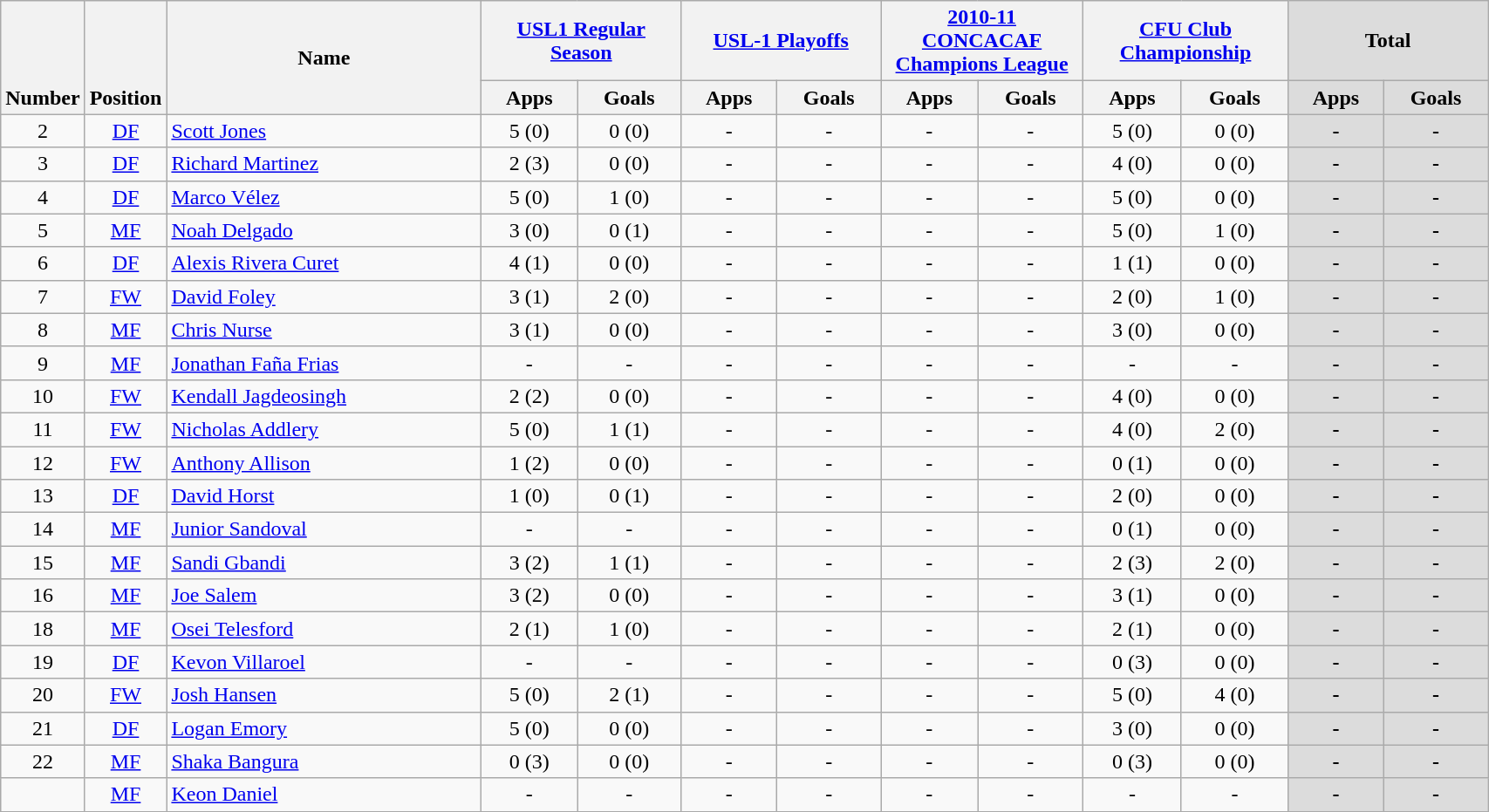<table class="wikitable" style="text-align:center" width=90%>
<tr>
<th rowspan="2" valign="bottom">Number</th>
<th rowspan="2" valign="bottom">Position</th>
<th rowspan="2" width=25%>Name</th>
<th colspan="2" width=15%><a href='#'>USL1 Regular Season</a></th>
<th colspan="2" width=15%><a href='#'>USL-1 Playoffs</a></th>
<th colspan="2" width=15%><a href='#'>2010-11 CONCACAF Champions League</a></th>
<th colspan="2" width=15%><a href='#'>CFU Club Championship</a></th>
<th colspan="2" width=15% style="background: #DCDCDC">Total</th>
</tr>
<tr>
<th>Apps</th>
<th>Goals</th>
<th>Apps</th>
<th>Goals</th>
<th>Apps</th>
<th>Goals</th>
<th>Apps</th>
<th>Goals</th>
<th style="background: #DCDCDC">Apps</th>
<th style="background: #DCDCDC">Goals</th>
</tr>
<tr>
<td align="center">2</td>
<td align="center"><a href='#'>DF</a></td>
<td align=left> <a href='#'>Scott Jones</a></td>
<td>5 (0)</td>
<td>0 (0)</td>
<td>-</td>
<td>-</td>
<td>-</td>
<td>-</td>
<td>5 (0)</td>
<td>0 (0)</td>
<td style="background: #DCDCDC"><strong>-</strong></td>
<td style="background: #DCDCDC"><strong>-</strong></td>
</tr>
<tr>
<td align="center">3</td>
<td align="center"><a href='#'>DF</a></td>
<td align=left> <a href='#'>Richard Martinez</a></td>
<td>2 (3)</td>
<td>0 (0)</td>
<td>-</td>
<td>-</td>
<td>-</td>
<td>-</td>
<td>4 (0)</td>
<td>0 (0)</td>
<td style="background: #DCDCDC"><strong>-</strong></td>
<td style="background: #DCDCDC"><strong>-</strong></td>
</tr>
<tr>
<td align="center">4</td>
<td align="center"><a href='#'>DF</a></td>
<td align=left> <a href='#'>Marco Vélez</a></td>
<td>5 (0)</td>
<td>1 (0)</td>
<td>-</td>
<td>-</td>
<td>-</td>
<td>-</td>
<td>5 (0)</td>
<td>0 (0)</td>
<td style="background: #DCDCDC"><strong>-</strong></td>
<td style="background: #DCDCDC"><strong>-</strong></td>
</tr>
<tr>
<td align="center">5</td>
<td align="center"><a href='#'>MF</a></td>
<td align=left> <a href='#'>Noah Delgado</a></td>
<td>3 (0)</td>
<td>0 (1)</td>
<td>-</td>
<td>-</td>
<td>-</td>
<td>-</td>
<td>5 (0)</td>
<td>1 (0)</td>
<td style="background: #DCDCDC"><strong>-</strong></td>
<td style="background: #DCDCDC"><strong>-</strong></td>
</tr>
<tr>
<td align="center">6</td>
<td align="center"><a href='#'>DF</a></td>
<td align=left> <a href='#'>Alexis Rivera Curet</a></td>
<td>4 (1)</td>
<td>0 (0)</td>
<td>-</td>
<td>-</td>
<td>-</td>
<td>-</td>
<td>1 (1)</td>
<td>0 (0)</td>
<td style="background: #DCDCDC"><strong>-</strong></td>
<td style="background: #DCDCDC"><strong>-</strong></td>
</tr>
<tr>
<td align="center">7</td>
<td align="center"><a href='#'>FW</a></td>
<td align=left> <a href='#'>David Foley</a></td>
<td>3 (1)</td>
<td>2 (0)</td>
<td>-</td>
<td>-</td>
<td>-</td>
<td>-</td>
<td>2 (0)</td>
<td>1 (0)</td>
<td style="background: #DCDCDC"><strong>-</strong></td>
<td style="background: #DCDCDC"><strong>-</strong></td>
</tr>
<tr>
<td align="center">8</td>
<td align="center"><a href='#'>MF</a></td>
<td align=left> <a href='#'>Chris Nurse</a></td>
<td>3 (1)</td>
<td>0 (0)</td>
<td>-</td>
<td>-</td>
<td>-</td>
<td>-</td>
<td>3 (0)</td>
<td>0 (0)</td>
<td style="background: #DCDCDC"><strong>-</strong></td>
<td style="background: #DCDCDC"><strong>-</strong></td>
</tr>
<tr>
<td align="center">9</td>
<td align="center"><a href='#'>MF</a></td>
<td align=left> <a href='#'>Jonathan Faña Frias</a></td>
<td>-</td>
<td>-</td>
<td>-</td>
<td>-</td>
<td>-</td>
<td>-</td>
<td>-</td>
<td>-</td>
<td style="background: #DCDCDC"><strong>-</strong></td>
<td style="background: #DCDCDC"><strong>-</strong></td>
</tr>
<tr>
<td align="center">10</td>
<td align="center"><a href='#'>FW</a></td>
<td align=left> <a href='#'>Kendall Jagdeosingh</a></td>
<td>2 (2)</td>
<td>0 (0)</td>
<td>-</td>
<td>-</td>
<td>-</td>
<td>-</td>
<td>4 (0)</td>
<td>0 (0)</td>
<td style="background: #DCDCDC"><strong>-</strong></td>
<td style="background: #DCDCDC"><strong>-</strong></td>
</tr>
<tr>
<td align="center">11</td>
<td align="center"><a href='#'>FW</a></td>
<td align=left> <a href='#'>Nicholas Addlery</a></td>
<td>5 (0)</td>
<td>1 (1)</td>
<td>-</td>
<td>-</td>
<td>-</td>
<td>-</td>
<td>4 (0)</td>
<td>2 (0)</td>
<td style="background: #DCDCDC"><strong>-</strong></td>
<td style="background: #DCDCDC"><strong>-</strong></td>
</tr>
<tr>
<td align="center">12</td>
<td align="center"><a href='#'>FW</a></td>
<td align=left> <a href='#'>Anthony Allison</a></td>
<td>1 (2)</td>
<td>0 (0)</td>
<td>-</td>
<td>-</td>
<td>-</td>
<td>-</td>
<td>0 (1)</td>
<td>0 (0)</td>
<td style="background: #DCDCDC"><strong>-</strong></td>
<td style="background: #DCDCDC"><strong>-</strong></td>
</tr>
<tr>
<td align="center">13</td>
<td align="center"><a href='#'>DF</a></td>
<td align=left> <a href='#'>David Horst</a></td>
<td>1 (0)</td>
<td>0 (1)</td>
<td>-</td>
<td>-</td>
<td>-</td>
<td>-</td>
<td>2 (0)</td>
<td>0 (0)</td>
<td style="background: #DCDCDC"><strong>-</strong></td>
<td style="background: #DCDCDC"><strong>-</strong></td>
</tr>
<tr>
<td align="center">14</td>
<td align="center"><a href='#'>MF</a></td>
<td align=left> <a href='#'>Junior Sandoval</a></td>
<td>-</td>
<td>-</td>
<td>-</td>
<td>-</td>
<td>-</td>
<td>-</td>
<td>0 (1)</td>
<td>0 (0)</td>
<td style="background: #DCDCDC"><strong>-</strong></td>
<td style="background: #DCDCDC"><strong>-</strong></td>
</tr>
<tr>
<td align="center">15</td>
<td align="center"><a href='#'>MF</a></td>
<td align=left> <a href='#'>Sandi Gbandi</a></td>
<td>3 (2)</td>
<td>1 (1)</td>
<td>-</td>
<td>-</td>
<td>-</td>
<td>-</td>
<td>2 (3)</td>
<td>2 (0)</td>
<td style="background: #DCDCDC"><strong>-</strong></td>
<td style="background: #DCDCDC"><strong>-</strong></td>
</tr>
<tr>
<td align="center">16</td>
<td align="center"><a href='#'>MF</a></td>
<td align=left> <a href='#'>Joe Salem</a></td>
<td>3 (2)</td>
<td>0 (0)</td>
<td>-</td>
<td>-</td>
<td>-</td>
<td>-</td>
<td>3 (1)</td>
<td>0 (0)</td>
<td style="background: #DCDCDC"><strong>-</strong></td>
<td style="background: #DCDCDC"><strong>-</strong></td>
</tr>
<tr>
<td align="center">18</td>
<td align="center"><a href='#'>MF</a></td>
<td align=left> <a href='#'>Osei Telesford</a></td>
<td>2 (1)</td>
<td>1 (0)</td>
<td>-</td>
<td>-</td>
<td>-</td>
<td>-</td>
<td>2 (1)</td>
<td>0 (0)</td>
<td style="background: #DCDCDC"><strong>-</strong></td>
<td style="background: #DCDCDC"><strong>-</strong></td>
</tr>
<tr>
<td align="center">19</td>
<td align="center"><a href='#'>DF</a></td>
<td align=left> <a href='#'>Kevon Villaroel</a></td>
<td>-</td>
<td>-</td>
<td>-</td>
<td>-</td>
<td>-</td>
<td>-</td>
<td>0 (3)</td>
<td>0 (0)</td>
<td style="background: #DCDCDC"><strong>-</strong></td>
<td style="background: #DCDCDC"><strong>-</strong></td>
</tr>
<tr>
<td align="center">20</td>
<td align="center"><a href='#'>FW</a></td>
<td align=left> <a href='#'>Josh Hansen</a></td>
<td>5 (0)</td>
<td>2 (1)</td>
<td>-</td>
<td>-</td>
<td>-</td>
<td>-</td>
<td>5 (0)</td>
<td>4 (0)</td>
<td style="background: #DCDCDC"><strong>-</strong></td>
<td style="background: #DCDCDC"><strong>-</strong></td>
</tr>
<tr>
<td align="center">21</td>
<td align="center"><a href='#'>DF</a></td>
<td align=left> <a href='#'>Logan Emory</a></td>
<td>5 (0)</td>
<td>0 (0)</td>
<td>-</td>
<td>-</td>
<td>-</td>
<td>-</td>
<td>3 (0)</td>
<td>0 (0)</td>
<td style="background: #DCDCDC"><strong>-</strong></td>
<td style="background: #DCDCDC"><strong>-</strong></td>
</tr>
<tr>
<td align="center">22</td>
<td align="center"><a href='#'>MF</a></td>
<td align=left> <a href='#'>Shaka Bangura</a></td>
<td>0 (3)</td>
<td>0 (0)</td>
<td>-</td>
<td>-</td>
<td>-</td>
<td>-</td>
<td>0 (3)</td>
<td>0 (0)</td>
<td style="background: #DCDCDC"><strong>-</strong></td>
<td style="background: #DCDCDC"><strong>-</strong></td>
</tr>
<tr>
<td align="center"></td>
<td align="center"><a href='#'>MF</a></td>
<td align=left> <a href='#'>Keon Daniel</a></td>
<td>-</td>
<td>-</td>
<td>-</td>
<td>-</td>
<td>-</td>
<td>-</td>
<td>-</td>
<td>-</td>
<td style="background: #DCDCDC"><strong>-</strong></td>
<td style="background: #DCDCDC"><strong>-</strong></td>
</tr>
<tr>
</tr>
</table>
